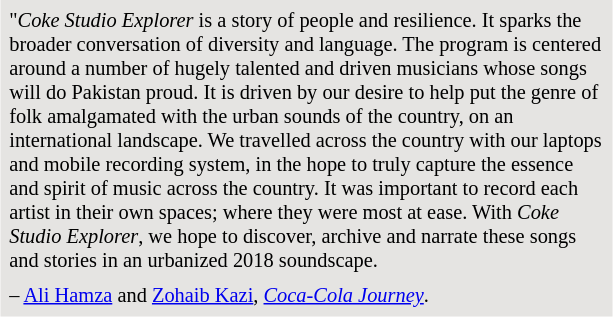<table class="toccolours" style="float: right; margin-left: 1em; margin-right: 2em; font-size: 85%; background:#E5E4E2; color:black; width:30em; max-width: 40%;" cellspacing="5">
<tr>
<td style="text-align: left;">"<em>Coke Studio Explorer</em> is a story of people and resilience. It sparks the broader conversation of diversity and language. The program is centered around a number of hugely talented and driven musicians whose songs will do Pakistan proud. It is driven by our desire to help put the genre of folk amalgamated with the urban sounds of the country, on an international landscape. We travelled across the country with our laptops and mobile recording system, in the hope to truly capture the essence and spirit of music across the country. It was important to record each artist in their own spaces; where they were most at ease. With <em>Coke Studio Explorer</em>, we hope to discover, archive and narrate these songs and stories in an urbanized 2018 soundscape.</td>
</tr>
<tr>
<td style="text-align: left;">– <a href='#'>Ali Hamza</a> and <a href='#'>Zohaib Kazi</a>, <em><a href='#'>Coca-Cola Journey</a></em>.</td>
</tr>
</table>
